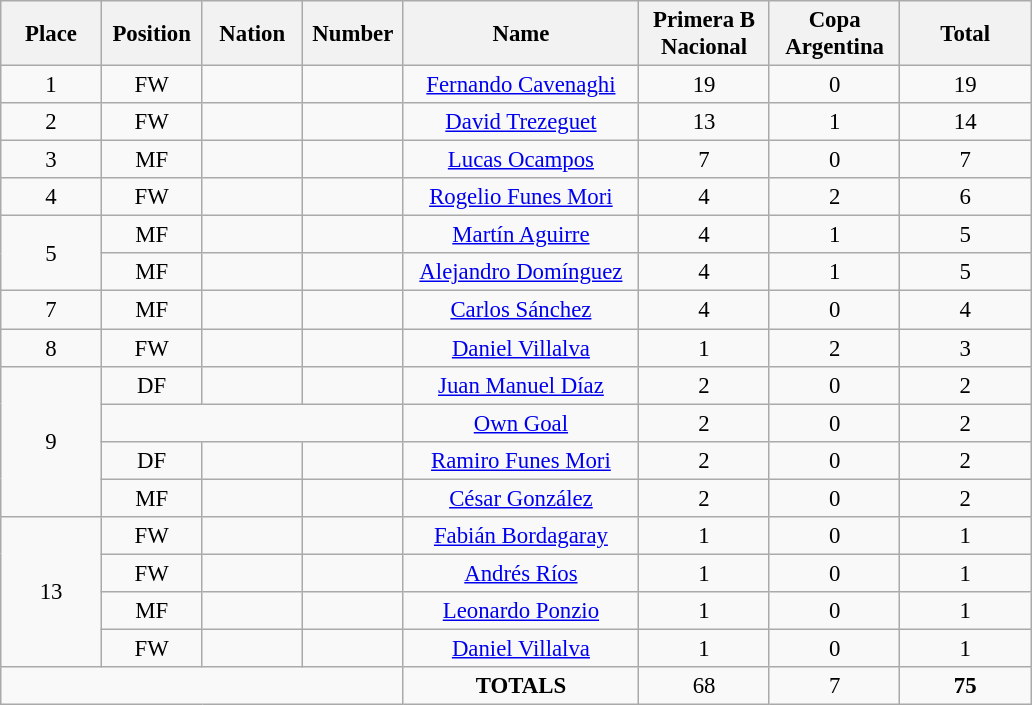<table class="wikitable" style="font-size: 95%; text-align: center;">
<tr>
<th width=60>Place</th>
<th width=60>Position</th>
<th width=60>Nation</th>
<th width=60>Number</th>
<th width=150>Name</th>
<th width=80>Primera B Nacional</th>
<th width=80>Copa Argentina</th>
<th width=80>Total</th>
</tr>
<tr>
<td>1</td>
<td>FW</td>
<td></td>
<td></td>
<td><a href='#'>Fernando Cavenaghi</a></td>
<td>19</td>
<td>0</td>
<td>19</td>
</tr>
<tr>
<td>2</td>
<td>FW</td>
<td></td>
<td></td>
<td><a href='#'>David Trezeguet</a></td>
<td>13</td>
<td>1</td>
<td>14</td>
</tr>
<tr>
<td>3</td>
<td>MF</td>
<td></td>
<td></td>
<td><a href='#'>Lucas Ocampos</a></td>
<td>7</td>
<td>0</td>
<td>7</td>
</tr>
<tr>
<td>4</td>
<td>FW</td>
<td></td>
<td></td>
<td><a href='#'>Rogelio Funes Mori</a></td>
<td>4</td>
<td>2</td>
<td>6</td>
</tr>
<tr>
<td rowspan="2">5</td>
<td>MF</td>
<td></td>
<td></td>
<td><a href='#'>Martín Aguirre</a></td>
<td>4</td>
<td>1</td>
<td>5</td>
</tr>
<tr>
<td>MF</td>
<td></td>
<td></td>
<td><a href='#'>Alejandro Domínguez</a></td>
<td>4</td>
<td>1</td>
<td>5</td>
</tr>
<tr>
<td>7</td>
<td>MF</td>
<td></td>
<td></td>
<td><a href='#'>Carlos Sánchez</a></td>
<td>4</td>
<td>0</td>
<td>4</td>
</tr>
<tr>
<td>8</td>
<td>FW</td>
<td></td>
<td></td>
<td><a href='#'>Daniel Villalva</a></td>
<td>1</td>
<td>2</td>
<td>3</td>
</tr>
<tr>
<td rowspan="4">9</td>
<td>DF</td>
<td></td>
<td></td>
<td><a href='#'>Juan Manuel Díaz</a></td>
<td>2</td>
<td>0</td>
<td>2</td>
</tr>
<tr>
<td colspan="3"></td>
<td><a href='#'>Own Goal</a></td>
<td>2</td>
<td>0</td>
<td>2</td>
</tr>
<tr>
<td>DF</td>
<td></td>
<td></td>
<td><a href='#'>Ramiro Funes Mori</a></td>
<td>2</td>
<td>0</td>
<td>2</td>
</tr>
<tr>
<td>MF</td>
<td></td>
<td></td>
<td><a href='#'>César González</a></td>
<td>2</td>
<td>0</td>
<td>2</td>
</tr>
<tr>
<td rowspan="4">13</td>
<td>FW</td>
<td></td>
<td></td>
<td><a href='#'>Fabián Bordagaray</a></td>
<td>1</td>
<td>0</td>
<td>1</td>
</tr>
<tr>
<td>FW</td>
<td></td>
<td></td>
<td><a href='#'>Andrés Ríos</a></td>
<td>1</td>
<td>0</td>
<td>1</td>
</tr>
<tr>
<td>MF</td>
<td></td>
<td></td>
<td><a href='#'>Leonardo Ponzio</a></td>
<td>1</td>
<td>0</td>
<td>1</td>
</tr>
<tr>
<td>FW</td>
<td></td>
<td></td>
<td><a href='#'>Daniel Villalva</a></td>
<td>1</td>
<td>0</td>
<td>1</td>
</tr>
<tr>
<td colspan="4"></td>
<td><strong>TOTALS</strong></td>
<td>68</td>
<td>7</td>
<td><strong>75</strong></td>
</tr>
</table>
